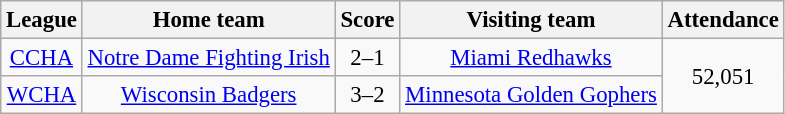<table class="wikitable sortable" style="font-size: 95%;text-align: center;">
<tr>
<th>League</th>
<th class="unsortable">Home team</th>
<th class="unsortable">Score</th>
<th class="unsortable">Visiting team</th>
<th ! class="unsortable">Attendance</th>
</tr>
<tr>
<td><a href='#'>CCHA</a></td>
<td><a href='#'>Notre Dame Fighting Irish</a></td>
<td>2–1</td>
<td><a href='#'>Miami Redhawks</a></td>
<td rowspan=2>52,051</td>
</tr>
<tr>
<td><a href='#'>WCHA</a></td>
<td><a href='#'>Wisconsin Badgers</a></td>
<td>3–2</td>
<td><a href='#'>Minnesota Golden Gophers</a></td>
</tr>
</table>
